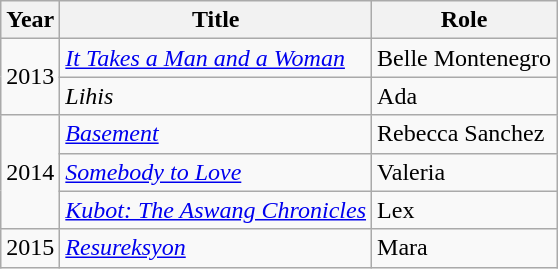<table class="wikitable sortable">
<tr>
<th>Year</th>
<th>Title</th>
<th>Role</th>
</tr>
<tr>
<td rowspan="2">2013</td>
<td><em><a href='#'>It Takes a Man and a Woman</a></em></td>
<td>Belle Montenegro</td>
</tr>
<tr>
<td><em>Lihis</em></td>
<td>Ada</td>
</tr>
<tr>
<td rowspan="3">2014</td>
<td><em><a href='#'>Basement</a></em></td>
<td>Rebecca Sanchez</td>
</tr>
<tr>
<td><em><a href='#'>Somebody to Love</a></em></td>
<td>Valeria</td>
</tr>
<tr>
<td><em><a href='#'>Kubot: The Aswang Chronicles</a></em></td>
<td>Lex</td>
</tr>
<tr>
<td>2015</td>
<td><em><a href='#'>Resureksyon</a></em></td>
<td>Mara</td>
</tr>
</table>
